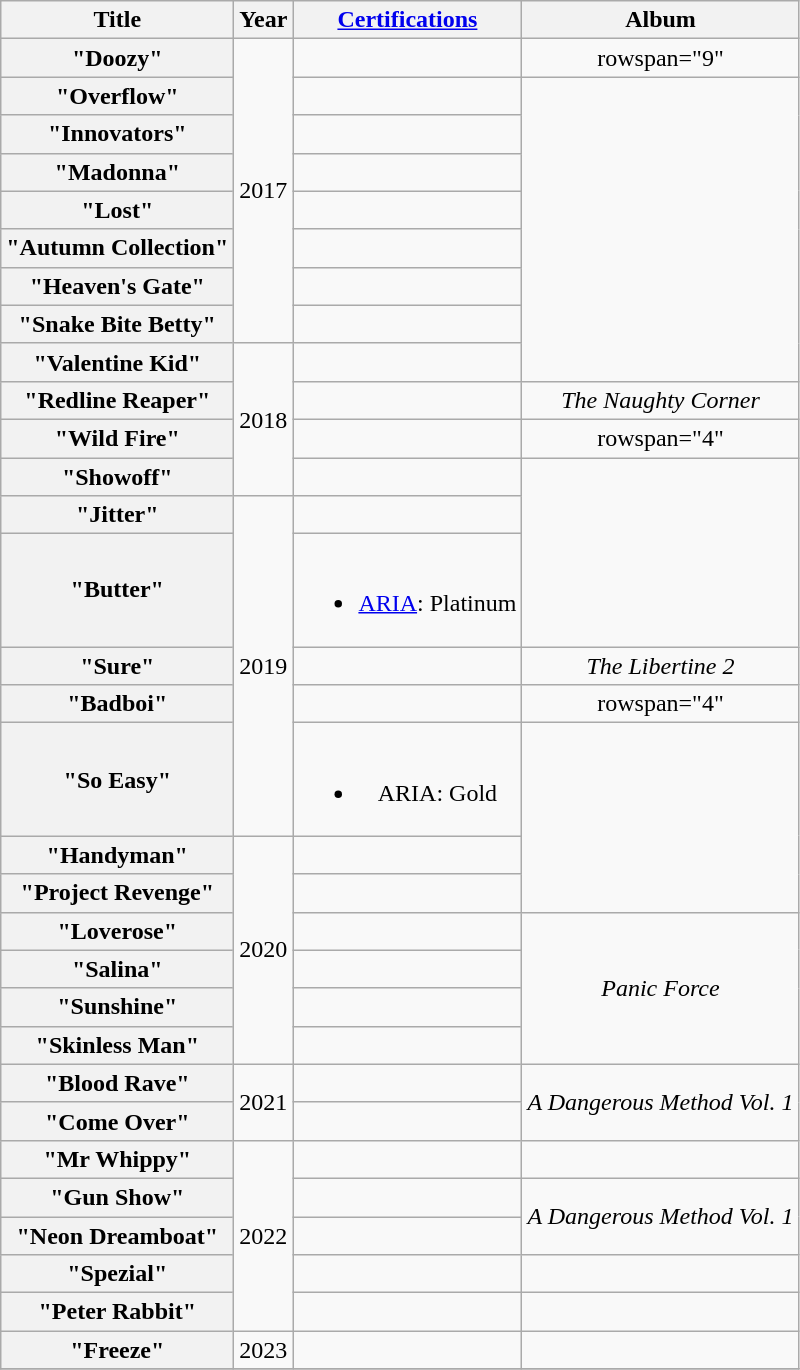<table class="wikitable plainrowheaders" style="text-align:center;">
<tr>
<th>Title</th>
<th>Year</th>
<th><a href='#'>Certifications</a></th>
<th>Album</th>
</tr>
<tr>
<th scope="row">"Doozy"</th>
<td rowspan="8">2017</td>
<td></td>
<td>rowspan="9" </td>
</tr>
<tr>
<th scope="row">"Overflow"</th>
<td></td>
</tr>
<tr>
<th scope="row">"Innovators"</th>
<td></td>
</tr>
<tr>
<th scope="row">"Madonna"</th>
<td></td>
</tr>
<tr>
<th scope="row">"Lost"</th>
<td></td>
</tr>
<tr>
<th scope="row">"Autumn Collection"</th>
<td></td>
</tr>
<tr>
<th scope="row">"Heaven's Gate"</th>
<td></td>
</tr>
<tr>
<th scope="row">"Snake Bite Betty"</th>
<td></td>
</tr>
<tr>
<th scope="row">"Valentine Kid"</th>
<td rowspan="4">2018</td>
<td></td>
</tr>
<tr>
<th scope="row">"Redline Reaper"</th>
<td></td>
<td><em>The Naughty Corner</em></td>
</tr>
<tr>
<th scope="row">"Wild Fire"<br></th>
<td></td>
<td>rowspan="4" </td>
</tr>
<tr>
<th scope="row">"Showoff"</th>
<td></td>
</tr>
<tr>
<th scope="row">"Jitter"<br></th>
<td rowspan="5">2019</td>
<td></td>
</tr>
<tr>
<th scope="row">"Butter"</th>
<td><br><ul><li><a href='#'>ARIA</a>: Platinum</li></ul></td>
</tr>
<tr>
<th scope="row">"Sure"</th>
<td></td>
<td><em>The Libertine 2</em></td>
</tr>
<tr>
<th scope="row">"Badboi"</th>
<td></td>
<td>rowspan="4" </td>
</tr>
<tr>
<th scope="row">"So Easy"<br></th>
<td><br><ul><li>ARIA: Gold</li></ul></td>
</tr>
<tr>
<th scope="row">"Handyman"</th>
<td rowspan="6">2020</td>
<td></td>
</tr>
<tr>
<th scope="row">"Project Revenge"</th>
<td></td>
</tr>
<tr>
<th scope="row">"Loverose"</th>
<td></td>
<td rowspan="4"><em>Panic Force</em></td>
</tr>
<tr>
<th scope="row">"Salina"</th>
<td></td>
</tr>
<tr>
<th scope="row">"Sunshine"</th>
<td></td>
</tr>
<tr>
<th scope="row">"Skinless Man"</th>
<td></td>
</tr>
<tr>
<th scope="row">"Blood Rave"</th>
<td rowspan="2">2021</td>
<td></td>
<td rowspan="2"><em>A Dangerous Method Vol. 1</em></td>
</tr>
<tr>
<th scope="row">"Come Over"</th>
<td></td>
</tr>
<tr>
<th scope="row">"Mr Whippy"<br></th>
<td rowspan="5">2022</td>
<td></td>
<td></td>
</tr>
<tr>
<th scope="row">"Gun Show"</th>
<td></td>
<td rowspan="2"><em>A Dangerous Method Vol. 1</em></td>
</tr>
<tr>
<th scope="row">"Neon Dreamboat"</th>
<td></td>
</tr>
<tr>
<th scope="row">"Spezial"</th>
<td></td>
<td></td>
</tr>
<tr>
<th scope="row">"Peter Rabbit"</th>
<td></td>
<td></td>
</tr>
<tr>
<th scope="row">"Freeze"</th>
<td>2023</td>
<td></td>
<td></td>
</tr>
<tr>
</tr>
</table>
